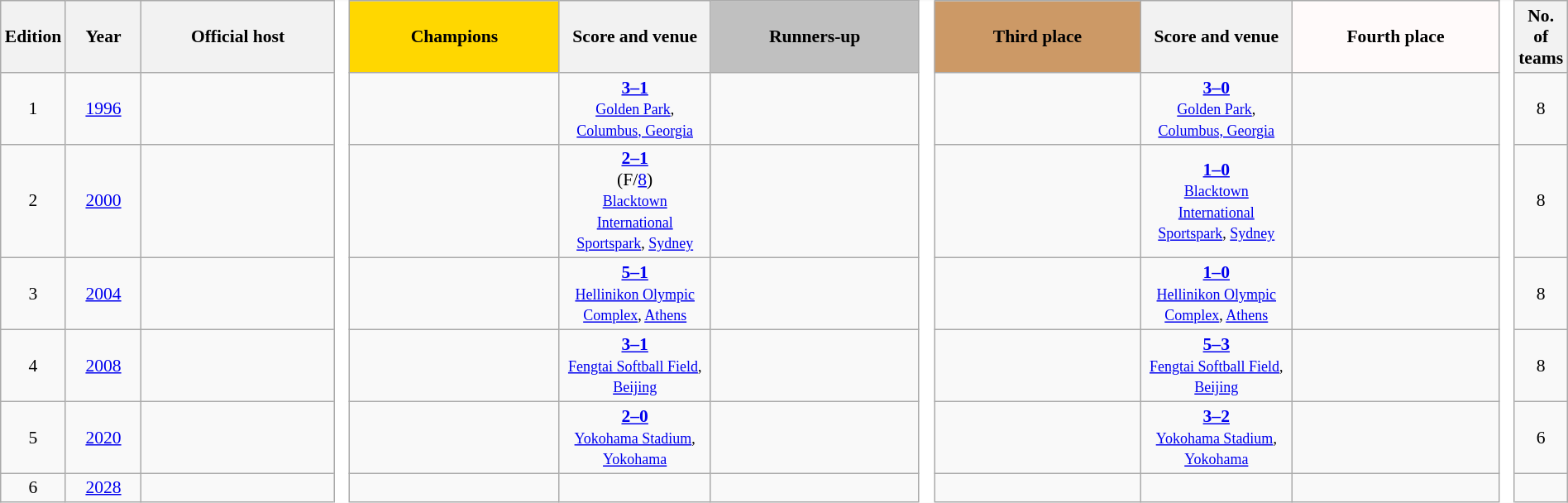<table class="wikitable" style="text-align:center;width:100%; font-size:90%;">
<tr>
<th width=2%>Edition</th>
<th width=5%>Year</th>
<th width=13%>Official host</th>
<td rowspan="7" style="width:1%;background:#fff;border-top-style:hidden;border-bottom-style:hidden;"></td>
<th style="width:14%; background:gold;">Champions</th>
<th width=10%>Score and venue</th>
<th style="width:14%; background:silver;">Runners-up</th>
<td rowspan="7" style="width:1%;background:#fff;border-top-style:hidden;border-bottom-style:hidden;"></td>
<th style="width:14%; background:#c96;">Third place</th>
<th width=10%>Score and venue</th>
<th style="width:14%; background:snow;">Fourth place</th>
<td rowspan="7" style="width:1%;background:#fff;border-top-style:hidden;border-bottom-style:hidden;"></td>
<th width=4%>No. of teams</th>
</tr>
<tr align="center">
<td>1</td>
<td><a href='#'>1996</a></td>
<td align=left></td>
<td><strong></strong></td>
<td><strong><a href='#'>3–1</a></strong><br><small><a href='#'>Golden Park</a>, <a href='#'>Columbus, Georgia</a> </small></td>
<td><strong></strong></td>
<td><strong></strong></td>
<td><strong><a href='#'>3–0</a></strong><br><small><a href='#'>Golden Park</a>, <a href='#'>Columbus, Georgia</a> </small></td>
<td><strong></strong></td>
<td>8</td>
</tr>
<tr align="center">
<td>2</td>
<td><a href='#'>2000</a></td>
<td align=left></td>
<td><strong></strong></td>
<td><strong><a href='#'>2–1</a></strong><br>(F/<a href='#'>8</a>)<br><small><a href='#'>Blacktown International Sportspark</a>, <a href='#'>Sydney</a> </small></td>
<td><strong></strong></td>
<td><strong></strong></td>
<td><strong><a href='#'>1–0</a></strong><br><small><a href='#'>Blacktown International Sportspark</a>, <a href='#'>Sydney</a> </small></td>
<td><strong></strong></td>
<td>8</td>
</tr>
<tr align="center">
<td>3</td>
<td><a href='#'>2004</a></td>
<td align=left></td>
<td><strong></strong></td>
<td><strong><a href='#'>5–1</a></strong><br><small><a href='#'>Hellinikon Olympic Complex</a>, <a href='#'>Athens</a> </small></td>
<td><strong></strong></td>
<td><strong></strong></td>
<td><strong><a href='#'>1–0</a></strong><br><small><a href='#'>Hellinikon Olympic Complex</a>, <a href='#'>Athens</a> </small></td>
<td><strong></strong></td>
<td>8</td>
</tr>
<tr align="center">
<td>4</td>
<td><a href='#'>2008</a></td>
<td align=left></td>
<td><strong></strong></td>
<td><strong><a href='#'>3–1</a></strong><br><small><a href='#'>Fengtai Softball Field</a>, <a href='#'>Beijing</a> </small></td>
<td><strong></strong></td>
<td><strong></strong></td>
<td><strong><a href='#'>5–3</a></strong><br><small><a href='#'>Fengtai Softball Field</a>, <a href='#'>Beijing</a> </small></td>
<td><strong></strong></td>
<td>8</td>
</tr>
<tr align="center">
<td>5</td>
<td><a href='#'>2020</a></td>
<td align=left></td>
<td><strong></strong></td>
<td><strong><a href='#'>2–0</a></strong><br><small><a href='#'>Yokohama Stadium</a>, <a href='#'>Yokohama</a> </small></td>
<td><strong></strong></td>
<td><strong></strong></td>
<td><strong><a href='#'>3–2</a></strong><br><small><a href='#'>Yokohama Stadium</a>, <a href='#'>Yokohama</a> </small></td>
<td><strong></strong></td>
<td>6</td>
</tr>
<tr align="center">
<td>6</td>
<td><a href='#'>2028</a></td>
<td align=left></td>
<td></td>
<td></td>
<td></td>
<td></td>
<td></td>
<td></td>
<td></td>
</tr>
</table>
